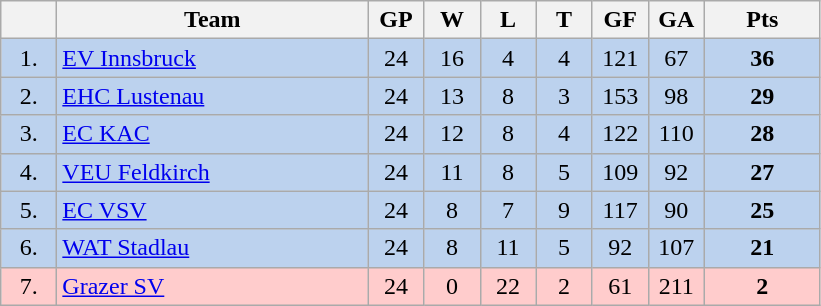<table class="wikitable">
<tr>
<th width="30"></th>
<th width="200">Team</th>
<th width="30">GP</th>
<th width="30">W</th>
<th width="30">L</th>
<th width="30">T</th>
<th width="30">GF</th>
<th width="30">GA</th>
<th width="70">Pts</th>
</tr>
<tr bgcolor="#BCD2EE" align="center">
<td>1.</td>
<td align="left"><a href='#'>EV Innsbruck</a></td>
<td>24</td>
<td>16</td>
<td>4</td>
<td>4</td>
<td>121</td>
<td>67</td>
<td><strong>36</strong></td>
</tr>
<tr bgcolor="#BCD2EE" align="center">
<td>2.</td>
<td align="left"><a href='#'>EHC Lustenau</a></td>
<td>24</td>
<td>13</td>
<td>8</td>
<td>3</td>
<td>153</td>
<td>98</td>
<td><strong>29</strong></td>
</tr>
<tr bgcolor="#BCD2EE" align="center">
<td>3.</td>
<td align="left"><a href='#'>EC KAC</a></td>
<td>24</td>
<td>12</td>
<td>8</td>
<td>4</td>
<td>122</td>
<td>110</td>
<td><strong>28</strong></td>
</tr>
<tr bgcolor="#BCD2EE" align="center">
<td>4.</td>
<td align="left"><a href='#'>VEU Feldkirch</a></td>
<td>24</td>
<td>11</td>
<td>8</td>
<td>5</td>
<td>109</td>
<td>92</td>
<td><strong>27</strong></td>
</tr>
<tr bgcolor="#BCD2EE" align="center">
<td>5.</td>
<td align="left"><a href='#'>EC VSV</a></td>
<td>24</td>
<td>8</td>
<td>7</td>
<td>9</td>
<td>117</td>
<td>90</td>
<td><strong>25</strong></td>
</tr>
<tr bgcolor="#BCD2EE" align="center">
<td>6.</td>
<td align="left"><a href='#'>WAT Stadlau</a></td>
<td>24</td>
<td>8</td>
<td>11</td>
<td>5</td>
<td>92</td>
<td>107</td>
<td><strong>21</strong></td>
</tr>
<tr bgcolor="#FFCCCC" align="center">
<td>7.</td>
<td align="left"><a href='#'>Grazer SV</a></td>
<td>24</td>
<td>0</td>
<td>22</td>
<td>2</td>
<td>61</td>
<td>211</td>
<td><strong>2</strong></td>
</tr>
</table>
